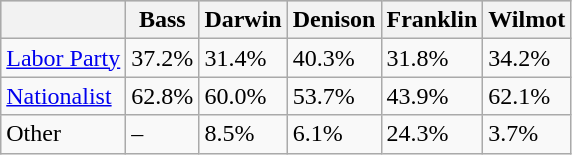<table class="wikitable">
<tr style="background:#ccc;">
<th></th>
<th>Bass</th>
<th>Darwin</th>
<th>Denison</th>
<th>Franklin</th>
<th>Wilmot</th>
</tr>
<tr>
<td><a href='#'>Labor Party</a></td>
<td>37.2%</td>
<td>31.4%</td>
<td>40.3%</td>
<td>31.8%</td>
<td>34.2%</td>
</tr>
<tr>
<td><a href='#'>Nationalist</a></td>
<td>62.8%</td>
<td>60.0%</td>
<td>53.7%</td>
<td>43.9%</td>
<td>62.1%</td>
</tr>
<tr>
<td>Other</td>
<td>–</td>
<td>8.5%</td>
<td>6.1%</td>
<td>24.3%</td>
<td>3.7%</td>
</tr>
</table>
